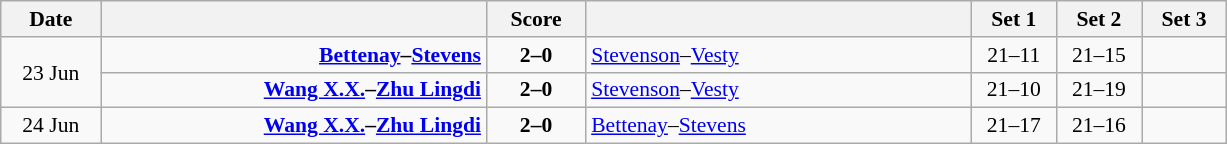<table class="wikitable" style="text-align: center; font-size:90% ">
<tr>
<th width="60">Date</th>
<th align="right" width="250"></th>
<th width="60">Score</th>
<th align="left" width="250"></th>
<th width="50">Set 1</th>
<th width="50">Set 2</th>
<th width="50">Set 3</th>
</tr>
<tr>
<td rowspan=2>23 Jun</td>
<td align=right><strong><a href='#'>Bettenay</a>–<a href='#'>Stevens</a> </strong></td>
<td align=center><strong>2–0</strong></td>
<td align=left> <a href='#'>Stevenson</a>–<a href='#'>Vesty</a></td>
<td>21–11</td>
<td>21–15</td>
<td></td>
</tr>
<tr>
<td align=right><strong><a href='#'>Wang X.X.</a>–<a href='#'>Zhu Lingdi</a> </strong></td>
<td align=center><strong>2–0</strong></td>
<td align=left> <a href='#'>Stevenson</a>–<a href='#'>Vesty</a></td>
<td>21–10</td>
<td>21–19</td>
<td></td>
</tr>
<tr>
<td>24 Jun</td>
<td align=right><strong><a href='#'>Wang X.X.</a>–<a href='#'>Zhu Lingdi</a> </strong></td>
<td align=center><strong>2–0</strong></td>
<td align=left> <a href='#'>Bettenay</a>–<a href='#'>Stevens</a></td>
<td>21–17</td>
<td>21–16</td>
<td></td>
</tr>
</table>
